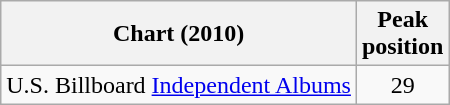<table class="wikitable sortable">
<tr>
<th>Chart (2010)</th>
<th>Peak<br>position</th>
</tr>
<tr>
<td>U.S. Billboard <a href='#'>Independent Albums</a></td>
<td style="text-align:center;">29</td>
</tr>
</table>
